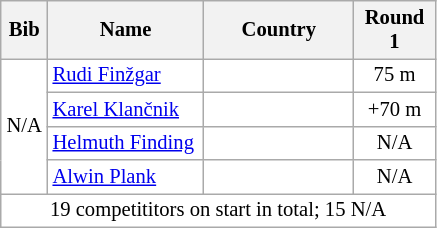<table class="wikitable collapsible autocollapse sortable" cellpadding="3" cellspacing="0" border="1" style="background:#fff; font-size:86%; width:23%; line-height:16px; border:grey solid 1px; border-collapse:collapse;">
<tr>
<th width="25">Bib</th>
<th width="110">Name</th>
<th width="105">Country</th>
<th width="50">Round 1</th>
</tr>
<tr>
<td align=center rowspan=4>N/A</td>
<td><a href='#'>Rudi Finžgar</a></td>
<td></td>
<td align=center>75 m</td>
</tr>
<tr>
<td><a href='#'>Karel Klančnik</a></td>
<td></td>
<td align=center>+70 m</td>
</tr>
<tr>
<td><a href='#'>Helmuth Finding</a></td>
<td></td>
<td align=center>N/A</td>
</tr>
<tr>
<td><a href='#'>Alwin Plank</a></td>
<td></td>
<td align=center>N/A</td>
</tr>
<tr>
<td colspan=4 align=center>19 competititors on start in total; 15 N/A</td>
</tr>
</table>
